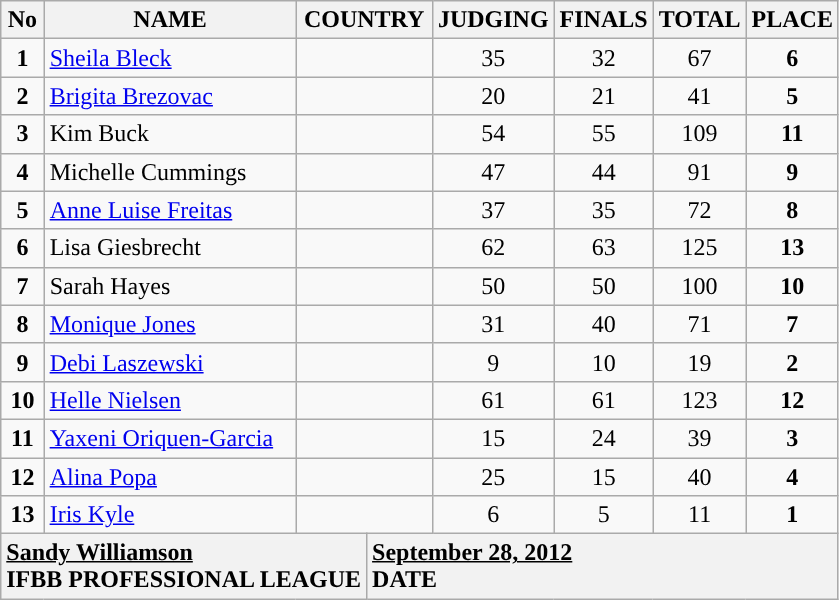<table class="wikitable">
<tr>
<th>No</th>
<th>NAME</th>
<th colspan="2">COUNTRY</th>
<th>JUDGING</th>
<th>FINALS</th>
<th>TOTAL</th>
<th>PLACE</th>
</tr>
<tr>
<td style="text-align: center"><strong>1</strong></td>
<td><a href='#'>Sheila Bleck</a></td>
<td colspan="2"></td>
<td style="text-align: center">35</td>
<td style="text-align: center">32</td>
<td style="text-align: center">67</td>
<td style="text-align: center"><strong>6</strong></td>
</tr>
<tr>
<td style="text-align: center"><strong>2</strong></td>
<td><a href='#'>Brigita Brezovac</a></td>
<td colspan="2"></td>
<td style="text-align: center">20</td>
<td style="text-align: center">21</td>
<td style="text-align: center">41</td>
<td style="text-align: center"><strong>5</strong></td>
</tr>
<tr>
<td style="text-align: center"><strong>3</strong></td>
<td>Kim Buck</td>
<td colspan="2"></td>
<td style="text-align: center">54</td>
<td style="text-align: center">55</td>
<td style="text-align: center">109</td>
<td style="text-align: center"><strong>11</strong></td>
</tr>
<tr>
<td style="text-align: center"><strong>4</strong></td>
<td>Michelle Cummings</td>
<td colspan="2"></td>
<td style="text-align: center">47</td>
<td style="text-align: center">44</td>
<td style="text-align: center">91</td>
<td style="text-align: center"><strong>9</strong></td>
</tr>
<tr>
<td style="text-align: center"><strong>5</strong></td>
<td><a href='#'>Anne Luise Freitas</a></td>
<td colspan="2"></td>
<td style="text-align: center">37</td>
<td style="text-align: center">35</td>
<td style="text-align: center">72</td>
<td style="text-align: center"><strong>8</strong></td>
</tr>
<tr>
<td style="text-align: center"><strong>6</strong></td>
<td>Lisa Giesbrecht</td>
<td colspan="2"></td>
<td style="text-align: center">62</td>
<td style="text-align: center">63</td>
<td style="text-align: center">125</td>
<td style="text-align: center"><strong>13</strong></td>
</tr>
<tr>
<td style="text-align: center"><strong>7</strong></td>
<td>Sarah Hayes</td>
<td colspan="2"></td>
<td style="text-align: center">50</td>
<td style="text-align: center">50</td>
<td style="text-align: center">100</td>
<td style="text-align: center"><strong>10</strong></td>
</tr>
<tr>
<td style="text-align: center"><strong>8</strong></td>
<td><a href='#'>Monique Jones</a></td>
<td colspan="2"></td>
<td style="text-align: center">31</td>
<td style="text-align: center">40</td>
<td style="text-align: center">71</td>
<td style="text-align: center"><strong>7</strong></td>
</tr>
<tr>
<td style="text-align: center"><strong>9</strong></td>
<td><a href='#'>Debi Laszewski</a></td>
<td colspan="2"></td>
<td style="text-align: center">9</td>
<td style="text-align: center">10</td>
<td style="text-align: center">19</td>
<td style="text-align: center"><strong>2</strong></td>
</tr>
<tr>
<td style="text-align: center"><strong>10</strong></td>
<td><a href='#'>Helle Nielsen</a></td>
<td colspan="2"></td>
<td style="text-align: center">61</td>
<td style="text-align: center">61</td>
<td style="text-align: center">123</td>
<td style="text-align: center"><strong>12</strong></td>
</tr>
<tr>
<td style="text-align: center"><strong>11</strong></td>
<td><a href='#'>Yaxeni Oriquen-Garcia</a></td>
<td colspan="2"></td>
<td style="text-align: center">15</td>
<td style="text-align: center">24</td>
<td style="text-align: center">39</td>
<td style="text-align: center"><strong>3</strong></td>
</tr>
<tr>
<td style="text-align: center"><strong>12</strong></td>
<td><a href='#'>Alina Popa</a></td>
<td colspan="2"></td>
<td style="text-align: center">25</td>
<td style="text-align: center">15</td>
<td style="text-align: center">40</td>
<td style="text-align: center"><strong>4</strong></td>
</tr>
<tr>
<td style="text-align: center"><strong>13</strong></td>
<td><a href='#'>Iris Kyle</a></td>
<td colspan="2"></td>
<td style="text-align: center">6</td>
<td style="text-align: center">5</td>
<td style="text-align: center">11</td>
<td style="text-align: center"><strong>1</strong></td>
</tr>
<tr>
<th colspan="3" style="text-align: left"><u>Sandy Williamson</u><br>IFBB PROFESSIONAL LEAGUE</th>
<th colspan="5" style="text-align: left"><u>September 28, 2012</u><br>DATE</th>
</tr>
</table>
